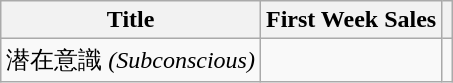<table class="wikitable">
<tr>
<th>Title</th>
<th>First Week Sales</th>
<th></th>
</tr>
<tr>
<td>潜在意識 <em>(Subconscious)</em></td>
<td></td>
<td></td>
</tr>
</table>
